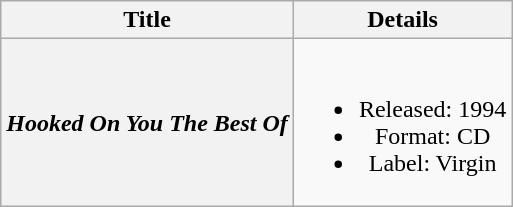<table class="wikitable plainrowheaders" style="text-align:center;" border="1">
<tr>
<th>Title</th>
<th>Details</th>
</tr>
<tr>
<th scope="row"><em>Hooked On You The Best Of</em></th>
<td><br><ul><li>Released: 1994</li><li>Format: CD</li><li>Label: Virgin</li></ul></td>
</tr>
</table>
